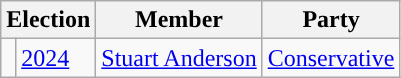<table class="wikitable">
<tr>
<th colspan="2">Election</th>
<th>Member</th>
<th>Party</th>
</tr>
<tr>
<td style="color:inherit;background-color: "></td>
<td><a href='#'>2024</a></td>
<td><a href='#'>Stuart Anderson</a></td>
<td><a href='#'>Conservative</a></td>
</tr>
</table>
